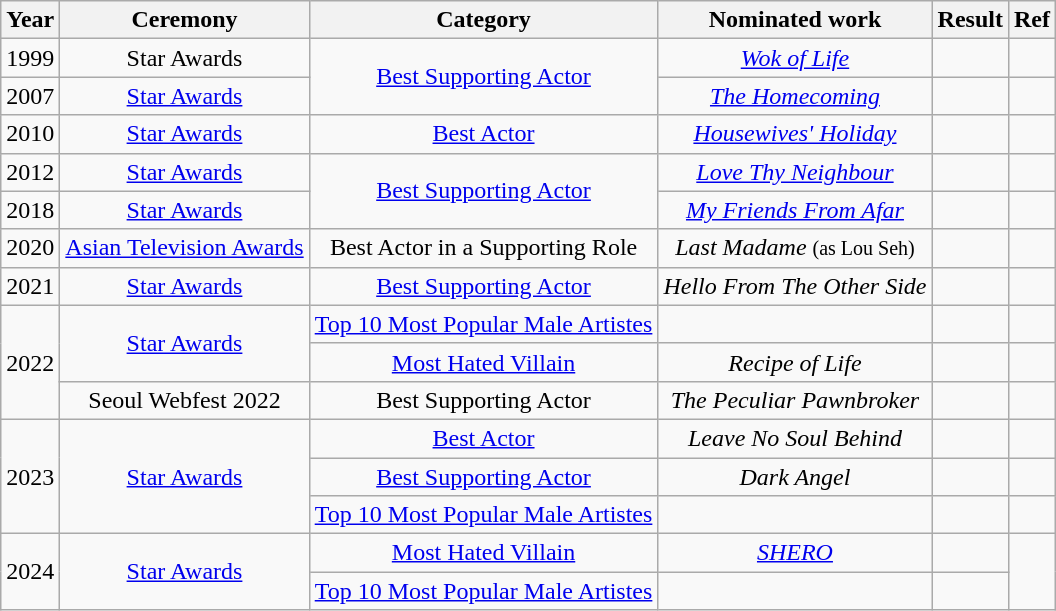<table class="wikitable sortable" style="text-align: center;">
<tr>
<th>Year</th>
<th>Ceremony</th>
<th>Category</th>
<th>Nominated work</th>
<th>Result</th>
<th class="unsortable">Ref</th>
</tr>
<tr>
<td>1999</td>
<td>Star Awards</td>
<td rowspan="2"><a href='#'>Best Supporting Actor</a></td>
<td><em><a href='#'>Wok of Life</a></em> </td>
<td></td>
<td></td>
</tr>
<tr>
<td>2007</td>
<td><a href='#'>Star Awards</a></td>
<td><em><a href='#'>The Homecoming</a></em> </td>
<td></td>
<td></td>
</tr>
<tr>
<td>2010</td>
<td><a href='#'>Star Awards</a></td>
<td><a href='#'>Best Actor</a></td>
<td><em><a href='#'>Housewives' Holiday</a></em> </td>
<td></td>
<td></td>
</tr>
<tr>
<td>2012</td>
<td><a href='#'>Star Awards</a></td>
<td rowspan="2"><a href='#'>Best Supporting Actor</a></td>
<td><em><a href='#'>Love Thy Neighbour</a></em> </td>
<td></td>
<td></td>
</tr>
<tr>
<td>2018</td>
<td><a href='#'>Star Awards</a></td>
<td><em><a href='#'>My Friends From Afar</a></em> </td>
<td></td>
<td></td>
</tr>
<tr>
<td>2020</td>
<td><a href='#'>Asian Television Awards</a></td>
<td>Best Actor in a Supporting Role</td>
<td><em>Last Madame</em> <small>(as Lou Seh)</small></td>
<td></td>
<td></td>
</tr>
<tr>
<td>2021</td>
<td><a href='#'>Star Awards</a></td>
<td><a href='#'>Best Supporting Actor</a></td>
<td><em>Hello From The Other Side</em> </td>
<td></td>
<td></td>
</tr>
<tr>
<td rowspan="3">2022</td>
<td rowspan="2"><a href='#'>Star Awards</a></td>
<td><a href='#'>Top 10 Most Popular Male Artistes</a></td>
<td></td>
<td></td>
<td></td>
</tr>
<tr>
<td><a href='#'>Most Hated Villain</a></td>
<td><em>Recipe of Life</em> </td>
<td></td>
<td></td>
</tr>
<tr>
<td>Seoul Webfest 2022</td>
<td>Best Supporting Actor</td>
<td><em>The Peculiar Pawnbroker</em> </td>
<td></td>
<td></td>
</tr>
<tr>
<td rowspan="3">2023</td>
<td rowspan="3"><a href='#'>Star Awards</a></td>
<td><a href='#'>Best Actor</a></td>
<td><em>Leave No Soul Behind</em> </td>
<td></td>
<td></td>
</tr>
<tr>
<td><a href='#'>Best Supporting Actor</a></td>
<td><em>Dark Angel</em> </td>
<td></td>
<td></td>
</tr>
<tr>
<td><a href='#'>Top 10 Most Popular Male Artistes</a></td>
<td></td>
<td></td>
<td></td>
</tr>
<tr>
<td rowspan="2">2024</td>
<td rowspan="2"><a href='#'>Star Awards</a></td>
<td><a href='#'>Most Hated Villain</a></td>
<td><em><a href='#'>SHERO</a></em> </td>
<td></td>
<td rowspan="2"></td>
</tr>
<tr>
<td><a href='#'>Top 10 Most Popular Male Artistes</a></td>
<td></td>
<td></td>
</tr>
</table>
